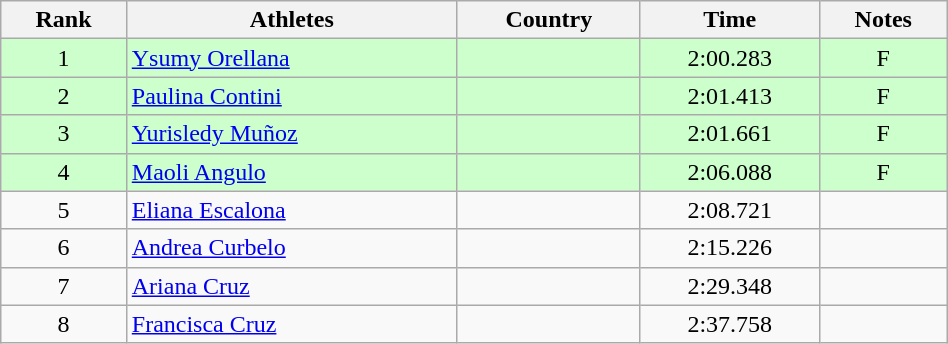<table class="wikitable" width=50% style="text-align:center">
<tr>
<th>Rank</th>
<th>Athletes</th>
<th>Country</th>
<th>Time</th>
<th>Notes</th>
</tr>
<tr bgcolor=#ccffcc>
<td>1</td>
<td align=left><a href='#'>Ysumy Orellana</a></td>
<td align=left></td>
<td>2:00.283</td>
<td>F</td>
</tr>
<tr bgcolor=#ccffcc>
<td>2</td>
<td align=left><a href='#'>Paulina Contini</a></td>
<td align=left></td>
<td>2:01.413</td>
<td>F</td>
</tr>
<tr bgcolor=#ccffcc>
<td>3</td>
<td align=left><a href='#'>Yurisledy Muñoz</a></td>
<td align=left></td>
<td>2:01.661</td>
<td>F</td>
</tr>
<tr bgcolor=#ccffcc>
<td>4</td>
<td align=left><a href='#'>Maoli Angulo</a></td>
<td align=left></td>
<td>2:06.088</td>
<td>F</td>
</tr>
<tr>
<td>5</td>
<td align=left><a href='#'>Eliana Escalona</a></td>
<td align=left></td>
<td>2:08.721</td>
<td></td>
</tr>
<tr>
<td>6</td>
<td align=left><a href='#'>Andrea Curbelo</a></td>
<td align=left></td>
<td>2:15.226</td>
<td></td>
</tr>
<tr>
<td>7</td>
<td align=left><a href='#'>Ariana Cruz</a></td>
<td align=left></td>
<td>2:29.348</td>
<td></td>
</tr>
<tr>
<td>8</td>
<td align=left><a href='#'>Francisca Cruz</a></td>
<td align=left></td>
<td>2:37.758</td>
<td></td>
</tr>
</table>
